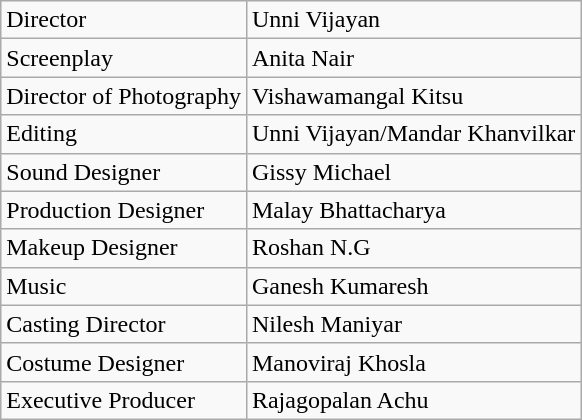<table class="wikitable">
<tr>
<td>Director</td>
<td>Unni Vijayan</td>
</tr>
<tr>
<td>Screenplay</td>
<td>Anita Nair</td>
</tr>
<tr>
<td>Director of Photography</td>
<td>Vishawamangal Kitsu</td>
</tr>
<tr>
<td>Editing</td>
<td>Unni Vijayan/Mandar Khanvilkar</td>
</tr>
<tr>
<td>Sound Designer</td>
<td>Gissy Michael</td>
</tr>
<tr>
<td>Production Designer</td>
<td>Malay Bhattacharya</td>
</tr>
<tr>
<td>Makeup Designer</td>
<td>Roshan N.G</td>
</tr>
<tr>
<td>Music</td>
<td>Ganesh Kumaresh</td>
</tr>
<tr>
<td>Casting Director</td>
<td>Nilesh Maniyar</td>
</tr>
<tr>
<td>Costume Designer</td>
<td>Manoviraj Khosla</td>
</tr>
<tr>
<td>Executive Producer</td>
<td>Rajagopalan Achu</td>
</tr>
</table>
